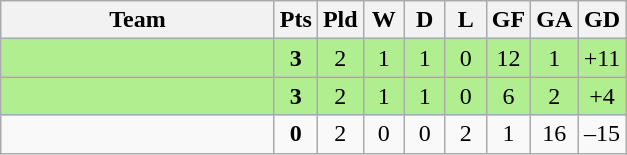<table class="wikitable" style="text-align:center;">
<tr>
<th width=175>Team</th>
<th width=20  abbr="Points">Pts</th>
<th width=20  abbr="Played">Pld</th>
<th width=20  abbr="Won">W</th>
<th width=20  abbr="Drawn">D</th>
<th width=20  abbr="Lost">L</th>
<th width=20  abbr="Goals for">GF</th>
<th width=20  abbr="Goals against">GA</th>
<th width=25  abbr="Goal difference">GD</th>
</tr>
<tr style="background: #B0EE90;">
<td align=left></td>
<td><strong>3</strong></td>
<td>2</td>
<td>1</td>
<td>1</td>
<td>0</td>
<td>12</td>
<td>1</td>
<td>+11</td>
</tr>
<tr style="background: #B0EE90;">
<td align=left></td>
<td><strong>3</strong></td>
<td>2</td>
<td>1</td>
<td>1</td>
<td>0</td>
<td>6</td>
<td>2</td>
<td>+4</td>
</tr>
<tr>
<td align=left></td>
<td><strong>0</strong></td>
<td>2</td>
<td>0</td>
<td>0</td>
<td>2</td>
<td>1</td>
<td>16</td>
<td>–15</td>
</tr>
</table>
